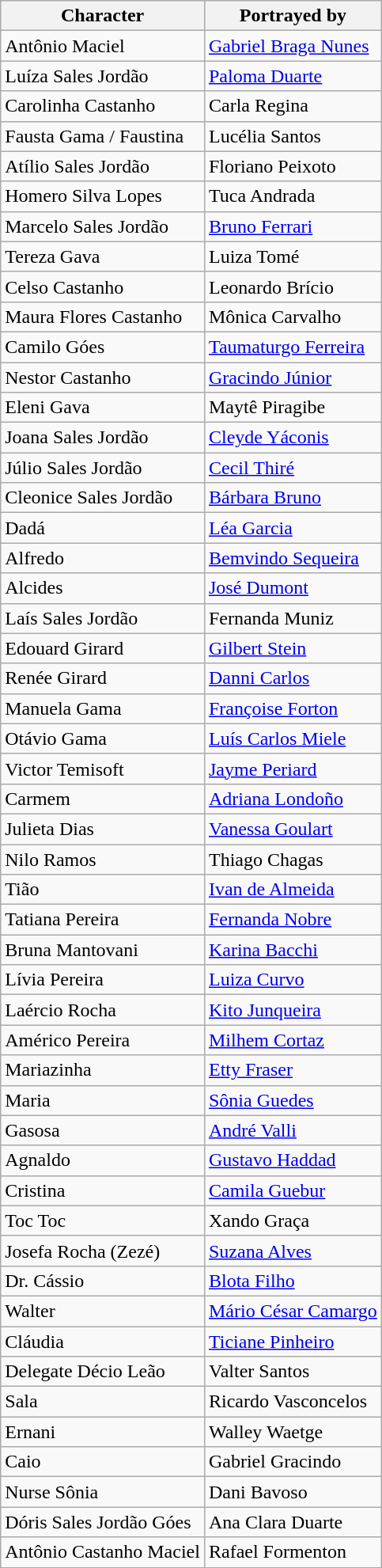<table class="wikitable">
<tr>
<th>Character</th>
<th>Portrayed by</th>
</tr>
<tr>
<td>Antônio Maciel</td>
<td><a href='#'>Gabriel Braga Nunes</a></td>
</tr>
<tr>
<td>Luíza Sales Jordão</td>
<td><a href='#'>Paloma Duarte</a></td>
</tr>
<tr>
<td>Carolinha Castanho</td>
<td>Carla Regina</td>
</tr>
<tr>
<td>Fausta Gama / Faustina</td>
<td>Lucélia Santos</td>
</tr>
<tr>
<td>Atílio Sales Jordão</td>
<td>Floriano Peixoto</td>
</tr>
<tr>
<td>Homero Silva Lopes</td>
<td>Tuca Andrada</td>
</tr>
<tr>
<td>Marcelo Sales Jordão</td>
<td><a href='#'>Bruno Ferrari</a></td>
</tr>
<tr>
<td>Tereza Gava</td>
<td>Luiza Tomé</td>
</tr>
<tr>
<td>Celso Castanho</td>
<td>Leonardo Brício</td>
</tr>
<tr>
<td>Maura Flores Castanho</td>
<td>Mônica Carvalho</td>
</tr>
<tr>
<td>Camilo Góes</td>
<td><a href='#'>Taumaturgo Ferreira</a></td>
</tr>
<tr>
<td>Nestor Castanho</td>
<td><a href='#'>Gracindo Júnior</a></td>
</tr>
<tr>
<td>Eleni Gava</td>
<td>Maytê Piragibe</td>
</tr>
<tr>
<td>Joana Sales Jordão</td>
<td><a href='#'>Cleyde Yáconis</a></td>
</tr>
<tr>
<td>Júlio Sales Jordão</td>
<td><a href='#'>Cecil Thiré</a></td>
</tr>
<tr>
<td>Cleonice Sales Jordão</td>
<td><a href='#'>Bárbara Bruno</a></td>
</tr>
<tr>
<td>Dadá</td>
<td><a href='#'>Léa Garcia</a></td>
</tr>
<tr>
<td>Alfredo</td>
<td><a href='#'>Bemvindo Sequeira</a></td>
</tr>
<tr>
<td>Alcides</td>
<td><a href='#'>José Dumont</a></td>
</tr>
<tr>
<td>Laís Sales Jordão</td>
<td>Fernanda Muniz</td>
</tr>
<tr>
<td>Edouard Girard</td>
<td><a href='#'>Gilbert Stein</a></td>
</tr>
<tr>
<td>Renée Girard</td>
<td><a href='#'>Danni Carlos</a></td>
</tr>
<tr>
<td>Manuela Gama</td>
<td><a href='#'>Françoise Forton</a></td>
</tr>
<tr>
<td>Otávio Gama</td>
<td><a href='#'>Luís Carlos Miele</a></td>
</tr>
<tr>
<td>Victor Temisoft</td>
<td><a href='#'>Jayme Periard</a></td>
</tr>
<tr>
<td>Carmem</td>
<td><a href='#'>Adriana Londoño</a></td>
</tr>
<tr>
<td>Julieta Dias</td>
<td><a href='#'>Vanessa Goulart</a></td>
</tr>
<tr>
<td>Nilo Ramos</td>
<td>Thiago Chagas</td>
</tr>
<tr>
<td>Tião</td>
<td><a href='#'>Ivan de Almeida</a></td>
</tr>
<tr>
<td>Tatiana Pereira</td>
<td><a href='#'>Fernanda Nobre</a></td>
</tr>
<tr>
<td>Bruna Mantovani</td>
<td><a href='#'>Karina Bacchi</a></td>
</tr>
<tr>
<td>Lívia Pereira</td>
<td><a href='#'>Luiza Curvo</a></td>
</tr>
<tr>
<td>Laércio Rocha</td>
<td><a href='#'>Kito Junqueira</a></td>
</tr>
<tr>
<td>Américo Pereira</td>
<td><a href='#'>Milhem Cortaz</a></td>
</tr>
<tr>
<td>Mariazinha</td>
<td><a href='#'>Etty Fraser</a></td>
</tr>
<tr>
<td>Maria</td>
<td><a href='#'>Sônia Guedes</a></td>
</tr>
<tr>
<td>Gasosa</td>
<td><a href='#'>André Valli</a></td>
</tr>
<tr>
<td>Agnaldo</td>
<td><a href='#'>Gustavo Haddad</a></td>
</tr>
<tr>
<td>Cristina</td>
<td><a href='#'>Camila Guebur</a></td>
</tr>
<tr>
<td>Toc Toc</td>
<td>Xando Graça</td>
</tr>
<tr>
<td>Josefa Rocha (Zezé)</td>
<td><a href='#'>Suzana Alves</a></td>
</tr>
<tr>
<td>Dr. Cássio</td>
<td><a href='#'>Blota Filho</a></td>
</tr>
<tr>
<td>Walter</td>
<td><a href='#'>Mário César Camargo</a></td>
</tr>
<tr>
<td>Cláudia</td>
<td><a href='#'>Ticiane Pinheiro</a></td>
</tr>
<tr>
<td>Delegate Décio Leão</td>
<td>Valter Santos</td>
</tr>
<tr>
<td>Sala</td>
<td>Ricardo Vasconcelos</td>
</tr>
<tr>
<td>Ernani</td>
<td>Walley Waetge</td>
</tr>
<tr>
<td>Caio</td>
<td>Gabriel Gracindo</td>
</tr>
<tr>
<td>Nurse Sônia</td>
<td>Dani Bavoso</td>
</tr>
<tr>
<td>Dóris Sales Jordão Góes</td>
<td>Ana Clara Duarte</td>
</tr>
<tr>
<td>Antônio Castanho Maciel</td>
<td>Rafael Formenton</td>
</tr>
</table>
